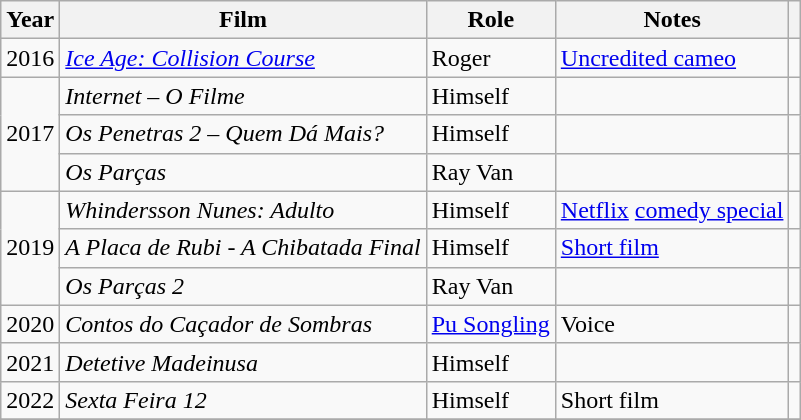<table class="wikitable sortable">
<tr>
<th>Year</th>
<th>Film</th>
<th>Role</th>
<th>Notes</th>
<th class="unsortable"></th>
</tr>
<tr>
<td>2016</td>
<td><em><a href='#'>Ice Age: Collision Course</a></em></td>
<td>Roger</td>
<td><a href='#'>Uncredited cameo</a></td>
<td></td>
</tr>
<tr>
<td rowspan="3">2017</td>
<td><em>Internet – O Filme</em></td>
<td>Himself</td>
<td></td>
<td></td>
</tr>
<tr>
<td><em>Os Penetras 2 – Quem Dá Mais?</em></td>
<td>Himself</td>
<td></td>
<td></td>
</tr>
<tr>
<td><em>Os Parças</em></td>
<td>Ray Van</td>
<td></td>
<td></td>
</tr>
<tr>
<td rowspan="3">2019</td>
<td><em>Whindersson Nunes: Adulto</em></td>
<td>Himself</td>
<td><a href='#'>Netflix</a> <a href='#'>comedy special</a></td>
<td></td>
</tr>
<tr>
<td><em>A Placa de Rubi - A Chibatada Final</em></td>
<td>Himself</td>
<td><a href='#'>Short film</a></td>
<td></td>
</tr>
<tr>
<td><em>Os Parças 2</em></td>
<td>Ray Van</td>
<td></td>
<td></td>
</tr>
<tr>
<td>2020</td>
<td><em>Contos do Caçador de Sombras</em></td>
<td><a href='#'>Pu Songling</a></td>
<td>Voice</td>
<td></td>
</tr>
<tr>
<td>2021</td>
<td><em>Detetive Madeinusa</em></td>
<td>Himself</td>
<td></td>
<td></td>
</tr>
<tr>
<td>2022</td>
<td><em>Sexta Feira 12</em></td>
<td>Himself</td>
<td>Short film</td>
<td></td>
</tr>
<tr>
</tr>
</table>
